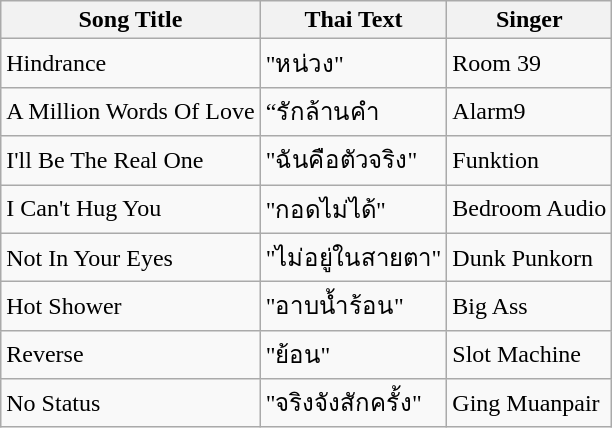<table class="wikitable">
<tr>
<th>Song Title</th>
<th>Thai Text</th>
<th>Singer</th>
</tr>
<tr>
<td>Hindrance</td>
<td>"หน่วง"</td>
<td>Room 39</td>
</tr>
<tr>
<td>A Million Words Of Love</td>
<td>“รักล้านคำ</td>
<td>Alarm9</td>
</tr>
<tr>
<td>I'll Be The Real One</td>
<td>"ฉันคือตัวจริง"</td>
<td>Funktion</td>
</tr>
<tr>
<td>I Can't Hug You</td>
<td>"กอดไม่ได้"</td>
<td>Bedroom Audio</td>
</tr>
<tr>
<td>Not In Your Eyes</td>
<td>"ไม่อยู่ในสายตา"</td>
<td>Dunk Punkorn</td>
</tr>
<tr>
<td>Hot Shower</td>
<td>"อาบน้ำร้อน"</td>
<td>Big Ass</td>
</tr>
<tr>
<td>Reverse</td>
<td>"ย้อน"</td>
<td>Slot Machine</td>
</tr>
<tr>
<td>No Status</td>
<td>"จริงจังสักครั้ง"</td>
<td>Ging Muanpair</td>
</tr>
</table>
